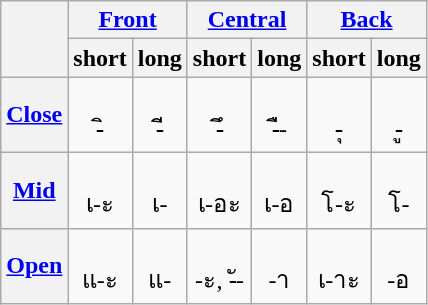<table class="wikitable" style="text-align: center">
<tr>
<th rowspan="2"></th>
<th colspan=2><a href='#'>Front</a></th>
<th colspan=2><a href='#'>Central</a></th>
<th colspan=2><a href='#'>Back</a></th>
</tr>
<tr class=small>
<th>short</th>
<th>long</th>
<th>short</th>
<th>long</th>
<th>short</th>
<th>long</th>
</tr>
<tr>
<th><a href='#'>Close</a></th>
<td><br> -ิ </td>
<td><br> -ี </td>
<td><br> -ึ </td>
<td><br> -ื- </td>
<td><br> -ุ </td>
<td><br> -ู </td>
</tr>
<tr>
<th><a href='#'>Mid</a></th>
<td><br>เ-ะ</td>
<td><br>เ-</td>
<td><br>เ-อะ</td>
<td><br>เ-อ</td>
<td><br>โ-ะ</td>
<td><br>โ-</td>
</tr>
<tr>
<th><a href='#'>Open</a></th>
<td><br>แ-ะ</td>
<td><br>แ-</td>
<td><br>-ะ, -ั-</td>
<td><br>-า</td>
<td><br>เ-าะ</td>
<td><br>-อ</td>
</tr>
</table>
